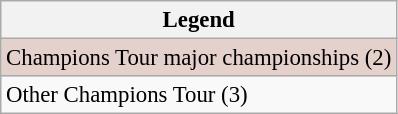<table class="wikitable" style="font-size:95%;">
<tr>
<th>Legend</th>
</tr>
<tr style="background:#e5d1cb;">
<td>Champions Tour major championships (2)</td>
</tr>
<tr>
<td>Other Champions Tour (3)</td>
</tr>
</table>
